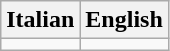<table class="wikitable">
<tr>
<th>Italian</th>
<th>English</th>
</tr>
<tr>
<td></td>
<td></td>
</tr>
</table>
